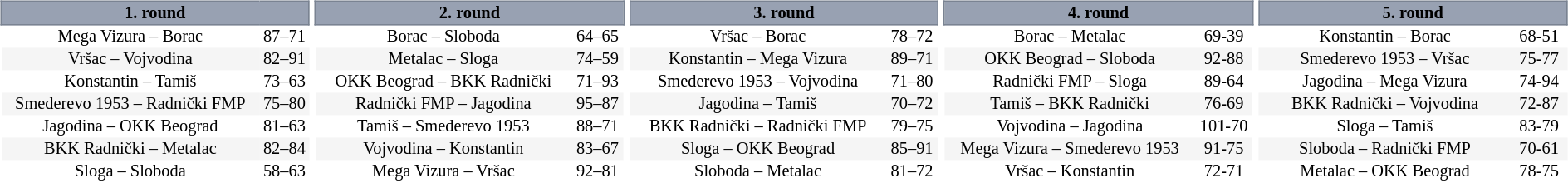<table width=100%>
<tr>
<td width=20% valign="top"><br><table border=0 cellspacing=0 cellpadding=1em style="font-size: 85%; border-collapse: collapse;" width=100%>
<tr>
<td colspan=5 bgcolor=#98A1B2 style="border:1px solid #7A8392;text-align:center;"><span><strong>1. round</strong></span></td>
</tr>
<tr align=center bgcolor=#FFFFFF>
<td>Mega Vizura – Borac</td>
<td>87–71</td>
</tr>
<tr align=center bgcolor=#f5f5f5>
<td>Vršac – Vojvodina</td>
<td>82–91</td>
</tr>
<tr align=center bgcolor=#FFFFFF>
<td>Konstantin – Tamiš</td>
<td>73–63</td>
</tr>
<tr align=center bgcolor=#f5f5f5>
<td>Smederevo 1953 – Radnički FMP</td>
<td>75–80</td>
</tr>
<tr align=center bgcolor=#FFFFFF>
<td>Jagodina – OKK Beograd</td>
<td>81–63</td>
</tr>
<tr align=center bgcolor=#f5f5f5>
<td>BKK Radnički – Metalac</td>
<td>82–84</td>
</tr>
<tr align=center bgcolor=#FFFFFF>
<td>Sloga – Sloboda</td>
<td>58–63</td>
</tr>
</table>
</td>
<td width=20% valign="top"><br><table border=0 cellspacing=0 cellpadding=1em style="font-size: 85%; border-collapse: collapse;" width=100%>
<tr>
<td colspan=5 bgcolor=#98A1B2 style="border:1px solid #7A8392;text-align:center;"><span><strong>2. round</strong></span></td>
</tr>
<tr align=center bgcolor=#FFFFFF>
<td>Borac – Sloboda</td>
<td>64–65</td>
</tr>
<tr align=center bgcolor=#f5f5f5>
<td>Metalac – Sloga</td>
<td>74–59</td>
</tr>
<tr align=center bgcolor=#FFFFFF>
<td>OKK Beograd – BKK Radnički</td>
<td>71–93</td>
</tr>
<tr align=center bgcolor=#f5f5f5>
<td>Radnički FMP – Jagodina</td>
<td>95–87</td>
</tr>
<tr align=center bgcolor=#FFFFFF>
<td>Tamiš – Smederevo 1953</td>
<td>88–71</td>
</tr>
<tr align=center bgcolor=#f5f5f5>
<td>Vojvodina – Konstantin</td>
<td>83–67</td>
</tr>
<tr align=center bgcolor=#FFFFFF>
<td>Mega Vizura – Vršac</td>
<td>92–81</td>
</tr>
</table>
</td>
<td width=20% valign="top"><br><table border=0 cellspacing=0 cellpadding=1em style="font-size: 85%; border-collapse: collapse;" width=100%>
<tr>
<td colspan=5 bgcolor=#98A1B2 style="border:1px solid #7A8392;text-align:center;"><span><strong>3. round</strong></span></td>
</tr>
<tr align=center bgcolor=#FFFFFF>
<td>Vršac – Borac</td>
<td>78–72</td>
</tr>
<tr align=center bgcolor=#f5f5f5>
<td>Konstantin – Mega Vizura</td>
<td>89–71</td>
</tr>
<tr align=center bgcolor=#FFFFFF>
<td>Smederevo 1953 – Vojvodina</td>
<td>71–80</td>
</tr>
<tr align=center bgcolor=#f5f5f5>
<td>Jagodina – Tamiš</td>
<td>70–72</td>
</tr>
<tr align=center bgcolor=#FFFFFF>
<td>BKK Radnički – Radnički FMP</td>
<td>79–75</td>
</tr>
<tr align=center bgcolor=#f5f5f5>
<td>Sloga – OKK Beograd</td>
<td>85–91</td>
</tr>
<tr align=center bgcolor=#FFFFFF>
<td>Sloboda – Metalac</td>
<td>81–72</td>
</tr>
</table>
</td>
<td width=20% valign="top"><br><table border=0 cellspacing=0 cellpadding=1em style="font-size: 85%; border-collapse: collapse;" width=100%>
<tr>
<td colspan=5 bgcolor=#98A1B2 style="border:1px solid #7A8392;text-align:center;"><span><strong>4. round</strong></span></td>
</tr>
<tr align=center bgcolor=#FFFFFF>
<td>Borac – Metalac</td>
<td>69-39</td>
</tr>
<tr align=center bgcolor=#f5f5f5>
<td>OKK Beograd – Sloboda</td>
<td>92-88</td>
</tr>
<tr align=center bgcolor=#FFFFFF>
<td>Radnički FMP – Sloga</td>
<td>89-64</td>
</tr>
<tr align=center bgcolor=#f5f5f5>
<td>Tamiš – BKK Radnički</td>
<td>76-69</td>
</tr>
<tr align=center bgcolor=#FFFFFF>
<td>Vojvodina – Jagodina</td>
<td>101-70</td>
</tr>
<tr align=center bgcolor=#f5f5f5>
<td>Mega Vizura – Smederevo 1953</td>
<td>91-75</td>
</tr>
<tr align=center bgcolor=#FFFFFF>
<td>Vršac – Konstantin</td>
<td>72-71</td>
</tr>
</table>
</td>
<td width=20% valign="top"><br><table border=0 cellspacing=0 cellpadding=1em style="font-size: 85%; border-collapse: collapse;" width=100%>
<tr>
<td colspan=5 bgcolor=#98A1B2 style="border:1px solid #7A8392;text-align:center;"><span><strong>5. round</strong> </span></td>
</tr>
<tr align=center bgcolor=#FFFFFF>
<td>Konstantin – Borac</td>
<td>68-51</td>
</tr>
<tr align=center bgcolor=#f5f5f5>
<td>Smederevo 1953 – Vršac</td>
<td>75-77</td>
</tr>
<tr align=center bgcolor=#FFFFFF>
<td>Jagodina – Mega Vizura</td>
<td>74-94</td>
</tr>
<tr align=center bgcolor=#f5f5f5>
<td>BKK Radnički – Vojvodina</td>
<td>72-87</td>
</tr>
<tr align=center bgcolor=#FFFFFF>
<td>Sloga – Tamiš</td>
<td>83-79</td>
</tr>
<tr align=center bgcolor=#f5f5f5>
<td>Sloboda – Radnički FMP</td>
<td>70-61</td>
</tr>
<tr align=center bgcolor=#FFFFFF>
<td>Metalac – OKK Beograd</td>
<td>78-75</td>
</tr>
</table>
</td>
</tr>
</table>
